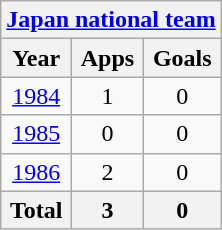<table class="wikitable" style="text-align:center">
<tr>
<th colspan=3><a href='#'>Japan national team</a></th>
</tr>
<tr>
<th>Year</th>
<th>Apps</th>
<th>Goals</th>
</tr>
<tr>
<td><a href='#'>1984</a></td>
<td>1</td>
<td>0</td>
</tr>
<tr>
<td><a href='#'>1985</a></td>
<td>0</td>
<td>0</td>
</tr>
<tr>
<td><a href='#'>1986</a></td>
<td>2</td>
<td>0</td>
</tr>
<tr>
<th>Total</th>
<th>3</th>
<th>0</th>
</tr>
</table>
